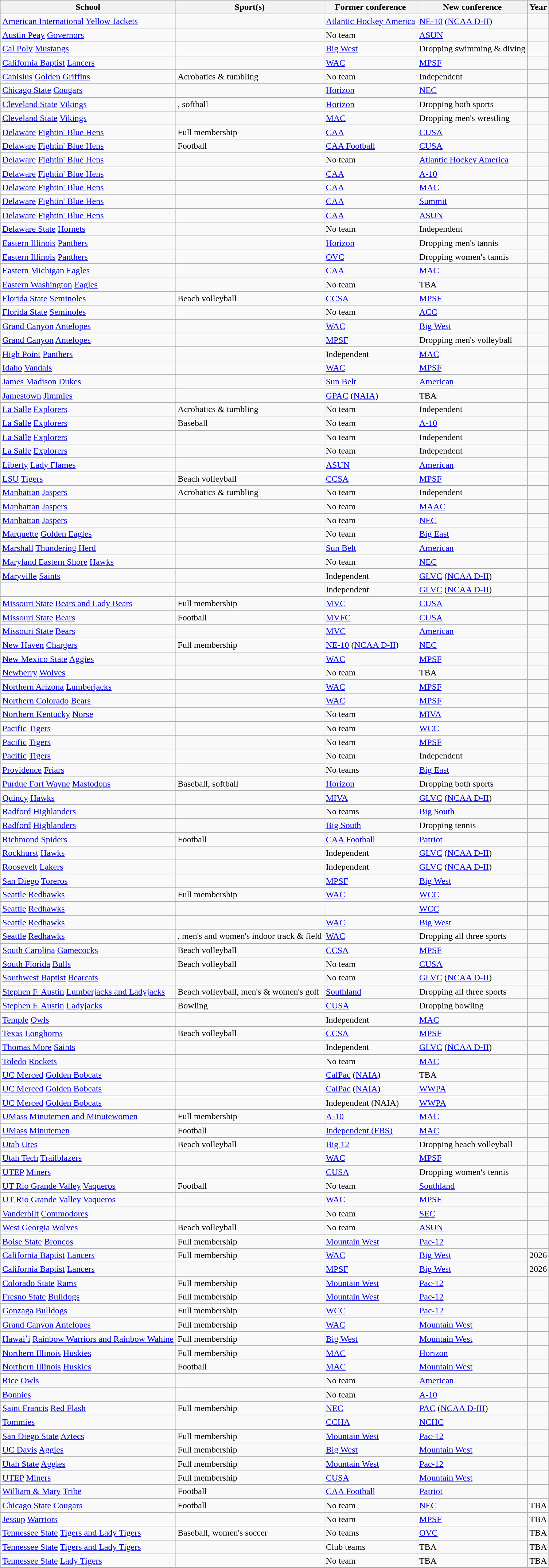<table class="wikitable sortable">
<tr>
<th>School</th>
<th>Sport(s)</th>
<th>Former conference</th>
<th>New conference</th>
<th>Year</th>
</tr>
<tr>
<td><a href='#'>American International</a> <a href='#'>Yellow Jackets</a></td>
<td></td>
<td><a href='#'>Atlantic Hockey America</a></td>
<td><a href='#'>NE-10</a> (<a href='#'>NCAA D-II</a>)</td>
<td></td>
</tr>
<tr>
<td><a href='#'>Austin Peay</a> <a href='#'>Governors</a></td>
<td></td>
<td>No team</td>
<td><a href='#'>ASUN</a></td>
<td></td>
</tr>
<tr>
<td><a href='#'>Cal Poly</a> <a href='#'>Mustangs</a></td>
<td></td>
<td><a href='#'>Big West</a></td>
<td>Dropping swimming & diving</td>
<td></td>
</tr>
<tr>
<td><a href='#'>California Baptist</a> <a href='#'>Lancers</a></td>
<td></td>
<td><a href='#'>WAC</a></td>
<td><a href='#'>MPSF</a></td>
<td></td>
</tr>
<tr>
<td><a href='#'>Canisius</a> <a href='#'>Golden Griffins</a></td>
<td>Acrobatics & tumbling</td>
<td>No team</td>
<td>Independent</td>
<td></td>
</tr>
<tr>
<td><a href='#'>Chicago State</a> <a href='#'>Cougars</a></td>
<td></td>
<td><a href='#'>Horizon</a></td>
<td><a href='#'>NEC</a></td>
<td></td>
</tr>
<tr>
<td><a href='#'>Cleveland State</a> <a href='#'>Vikings</a></td>
<td>, softball</td>
<td><a href='#'>Horizon</a></td>
<td>Dropping both sports</td>
<td></td>
</tr>
<tr>
<td><a href='#'>Cleveland State</a> <a href='#'>Vikings</a></td>
<td></td>
<td><a href='#'>MAC</a></td>
<td>Dropping men's wrestling</td>
<td></td>
</tr>
<tr>
<td><a href='#'>Delaware</a> <a href='#'>Fightin' Blue Hens</a></td>
<td>Full membership</td>
<td><a href='#'>CAA</a></td>
<td><a href='#'>CUSA</a></td>
<td></td>
</tr>
<tr>
<td><a href='#'>Delaware</a> <a href='#'>Fightin' Blue Hens</a></td>
<td>Football</td>
<td><a href='#'>CAA Football</a></td>
<td><a href='#'>CUSA</a></td>
<td></td>
</tr>
<tr>
<td><a href='#'>Delaware</a> <a href='#'>Fightin' Blue Hens</a></td>
<td></td>
<td>No team</td>
<td><a href='#'>Atlantic Hockey America</a></td>
<td></td>
</tr>
<tr>
<td><a href='#'>Delaware</a> <a href='#'>Fightin' Blue Hens</a></td>
<td></td>
<td><a href='#'>CAA</a></td>
<td><a href='#'>A-10</a></td>
<td></td>
</tr>
<tr>
<td><a href='#'>Delaware</a> <a href='#'>Fightin' Blue Hens</a></td>
<td></td>
<td><a href='#'>CAA</a></td>
<td><a href='#'>MAC</a></td>
<td></td>
</tr>
<tr>
<td><a href='#'>Delaware</a> <a href='#'>Fightin' Blue Hens</a></td>
<td></td>
<td><a href='#'>CAA</a></td>
<td><a href='#'>Summit</a></td>
<td></td>
</tr>
<tr>
<td><a href='#'>Delaware</a> <a href='#'>Fightin' Blue Hens</a></td>
<td></td>
<td><a href='#'>CAA</a></td>
<td><a href='#'>ASUN</a></td>
<td></td>
</tr>
<tr>
<td><a href='#'>Delaware State</a> <a href='#'>Hornets</a></td>
<td></td>
<td>No team</td>
<td>Independent</td>
<td></td>
</tr>
<tr>
<td><a href='#'>Eastern Illinois</a> <a href='#'>Panthers</a></td>
<td></td>
<td><a href='#'>Horizon</a></td>
<td>Dropping men's tannis</td>
<td></td>
</tr>
<tr>
<td><a href='#'>Eastern Illinois</a> <a href='#'>Panthers</a></td>
<td></td>
<td><a href='#'>OVC</a></td>
<td>Dropping women's tannis</td>
<td></td>
</tr>
<tr>
<td><a href='#'>Eastern Michigan</a> <a href='#'>Eagles</a></td>
<td></td>
<td><a href='#'>CAA</a></td>
<td><a href='#'>MAC</a></td>
<td></td>
</tr>
<tr>
<td><a href='#'>Eastern Washington</a> <a href='#'>Eagles</a></td>
<td></td>
<td>No team</td>
<td>TBA</td>
<td></td>
</tr>
<tr>
<td><a href='#'>Florida State</a> <a href='#'>Seminoles</a></td>
<td>Beach volleyball</td>
<td><a href='#'>CCSA</a></td>
<td><a href='#'>MPSF</a></td>
<td></td>
</tr>
<tr>
<td><a href='#'>Florida State</a> <a href='#'>Seminoles</a></td>
<td></td>
<td>No team</td>
<td><a href='#'>ACC</a></td>
<td></td>
</tr>
<tr>
<td><a href='#'>Grand Canyon</a> <a href='#'>Antelopes</a></td>
<td></td>
<td><a href='#'>WAC</a></td>
<td><a href='#'>Big West</a></td>
<td></td>
</tr>
<tr>
<td><a href='#'>Grand Canyon</a> <a href='#'>Antelopes</a></td>
<td></td>
<td><a href='#'>MPSF</a></td>
<td>Dropping men's volleyball</td>
<td></td>
</tr>
<tr>
<td><a href='#'>High Point</a> <a href='#'>Panthers</a></td>
<td></td>
<td>Independent</td>
<td><a href='#'>MAC</a></td>
<td></td>
</tr>
<tr>
<td><a href='#'>Idaho</a> <a href='#'>Vandals</a></td>
<td></td>
<td><a href='#'>WAC</a></td>
<td><a href='#'>MPSF</a></td>
<td></td>
</tr>
<tr>
<td><a href='#'>James Madison</a> <a href='#'>Dukes</a></td>
<td></td>
<td><a href='#'>Sun Belt</a></td>
<td><a href='#'>American</a></td>
<td></td>
</tr>
<tr>
<td><a href='#'>Jamestown</a> <a href='#'>Jimmies</a></td>
<td></td>
<td><a href='#'>GPAC</a> (<a href='#'>NAIA</a>)</td>
<td>TBA</td>
<td></td>
</tr>
<tr>
<td><a href='#'>La Salle</a> <a href='#'>Explorers</a></td>
<td>Acrobatics & tumbling</td>
<td>No team</td>
<td>Independent</td>
<td></td>
</tr>
<tr>
<td><a href='#'>La Salle</a> <a href='#'>Explorers</a></td>
<td>Baseball</td>
<td>No team</td>
<td><a href='#'>A-10</a></td>
<td></td>
</tr>
<tr>
<td><a href='#'>La Salle</a> <a href='#'>Explorers</a></td>
<td></td>
<td>No team</td>
<td>Independent</td>
<td></td>
</tr>
<tr>
<td><a href='#'>La Salle</a> <a href='#'>Explorers</a></td>
<td></td>
<td>No team</td>
<td>Independent</td>
<td></td>
</tr>
<tr>
<td><a href='#'>Liberty</a> <a href='#'>Lady Flames</a></td>
<td></td>
<td><a href='#'>ASUN</a></td>
<td><a href='#'>American</a></td>
<td></td>
</tr>
<tr>
<td><a href='#'>LSU</a> <a href='#'>Tigers</a></td>
<td>Beach volleyball</td>
<td><a href='#'>CCSA</a></td>
<td><a href='#'>MPSF</a></td>
<td></td>
</tr>
<tr>
<td><a href='#'>Manhattan</a> <a href='#'>Jaspers</a></td>
<td>Acrobatics & tumbling</td>
<td>No team</td>
<td>Independent</td>
<td></td>
</tr>
<tr>
<td><a href='#'>Manhattan</a> <a href='#'>Jaspers</a></td>
<td></td>
<td>No team</td>
<td><a href='#'>MAAC</a></td>
<td></td>
</tr>
<tr>
<td><a href='#'>Manhattan</a> <a href='#'>Jaspers</a></td>
<td></td>
<td>No team</td>
<td><a href='#'>NEC</a></td>
<td></td>
</tr>
<tr>
<td><a href='#'>Marquette</a> <a href='#'>Golden Eagles</a></td>
<td></td>
<td>No team</td>
<td><a href='#'>Big East</a></td>
<td></td>
</tr>
<tr>
<td><a href='#'>Marshall</a> <a href='#'>Thundering Herd</a></td>
<td></td>
<td><a href='#'>Sun Belt</a></td>
<td><a href='#'>American</a></td>
<td></td>
</tr>
<tr>
<td><a href='#'>Maryland Eastern Shore</a> <a href='#'>Hawks</a></td>
<td></td>
<td>No team</td>
<td><a href='#'>NEC</a></td>
<td></td>
</tr>
<tr>
<td><a href='#'>Maryville</a> <a href='#'>Saints</a></td>
<td></td>
<td>Independent</td>
<td><a href='#'>GLVC</a> (<a href='#'>NCAA D-II</a>)</td>
<td></td>
</tr>
<tr>
<td></td>
<td></td>
<td>Independent</td>
<td><a href='#'>GLVC</a> (<a href='#'>NCAA D-II</a>)</td>
<td></td>
</tr>
<tr>
<td><a href='#'>Missouri State</a> <a href='#'>Bears and Lady Bears</a></td>
<td>Full membership</td>
<td><a href='#'>MVC</a></td>
<td><a href='#'>CUSA</a></td>
<td></td>
</tr>
<tr>
<td><a href='#'>Missouri State</a> <a href='#'>Bears</a></td>
<td>Football</td>
<td><a href='#'>MVFC</a></td>
<td><a href='#'>CUSA</a></td>
<td></td>
</tr>
<tr>
<td><a href='#'>Missouri State</a> <a href='#'>Bears</a></td>
<td></td>
<td><a href='#'>MVC</a></td>
<td><a href='#'>American</a></td>
<td></td>
</tr>
<tr>
<td><a href='#'>New Haven</a> <a href='#'>Chargers</a></td>
<td>Full membership</td>
<td><a href='#'>NE-10</a> (<a href='#'>NCAA D-II</a>)</td>
<td><a href='#'>NEC</a></td>
<td></td>
</tr>
<tr>
<td><a href='#'>New Mexico State</a> <a href='#'>Aggies</a></td>
<td></td>
<td><a href='#'>WAC</a></td>
<td><a href='#'>MPSF</a></td>
<td></td>
</tr>
<tr>
<td><a href='#'>Newberry</a> <a href='#'>Wolves</a></td>
<td></td>
<td>No team</td>
<td>TBA</td>
<td></td>
</tr>
<tr>
<td><a href='#'>Northern Arizona</a> <a href='#'>Lumberjacks</a></td>
<td></td>
<td><a href='#'>WAC</a></td>
<td><a href='#'>MPSF</a></td>
<td></td>
</tr>
<tr>
<td><a href='#'>Northern Colorado</a> <a href='#'>Bears</a></td>
<td></td>
<td><a href='#'>WAC</a></td>
<td><a href='#'>MPSF</a></td>
<td></td>
</tr>
<tr>
<td><a href='#'>Northern Kentucky</a> <a href='#'>Norse</a></td>
<td></td>
<td>No team</td>
<td><a href='#'>MIVA</a></td>
<td></td>
</tr>
<tr>
<td><a href='#'>Pacific</a> <a href='#'>Tigers</a></td>
<td></td>
<td>No team</td>
<td><a href='#'>WCC</a></td>
<td></td>
</tr>
<tr>
<td><a href='#'>Pacific</a> <a href='#'>Tigers</a></td>
<td></td>
<td>No team</td>
<td><a href='#'>MPSF</a></td>
<td></td>
</tr>
<tr>
<td><a href='#'>Pacific</a> <a href='#'>Tigers</a></td>
<td></td>
<td>No team</td>
<td>Independent</td>
<td></td>
</tr>
<tr>
<td><a href='#'>Providence</a> <a href='#'>Friars</a></td>
<td></td>
<td>No teams</td>
<td><a href='#'>Big East</a></td>
<td></td>
</tr>
<tr>
<td><a href='#'>Purdue Fort Wayne</a> <a href='#'>Mastodons</a></td>
<td>Baseball, softball</td>
<td><a href='#'>Horizon</a></td>
<td>Dropping both sports</td>
<td></td>
</tr>
<tr>
<td><a href='#'>Quincy</a> <a href='#'>Hawks</a></td>
<td></td>
<td><a href='#'>MIVA</a></td>
<td><a href='#'>GLVC</a> (<a href='#'>NCAA D-II</a>)</td>
<td></td>
</tr>
<tr>
<td><a href='#'>Radford</a> <a href='#'>Highlanders</a></td>
<td></td>
<td>No teams</td>
<td><a href='#'>Big South</a></td>
<td></td>
</tr>
<tr>
<td><a href='#'>Radford</a> <a href='#'>Highlanders</a></td>
<td></td>
<td><a href='#'>Big South</a></td>
<td>Dropping tennis</td>
<td></td>
</tr>
<tr>
<td><a href='#'>Richmond</a> <a href='#'>Spiders</a></td>
<td>Football</td>
<td><a href='#'>CAA Football</a></td>
<td><a href='#'>Patriot</a></td>
<td></td>
</tr>
<tr>
<td><a href='#'>Rockhurst</a> <a href='#'>Hawks</a></td>
<td></td>
<td>Independent</td>
<td><a href='#'>GLVC</a> (<a href='#'>NCAA D-II</a>)</td>
<td></td>
</tr>
<tr>
<td><a href='#'>Roosevelt</a> <a href='#'>Lakers</a></td>
<td></td>
<td>Independent</td>
<td><a href='#'>GLVC</a> (<a href='#'>NCAA D-II</a>)</td>
<td></td>
</tr>
<tr>
<td><a href='#'>San Diego</a> <a href='#'>Toreros</a></td>
<td></td>
<td><a href='#'>MPSF</a></td>
<td><a href='#'>Big West</a></td>
<td></td>
</tr>
<tr>
<td><a href='#'>Seattle</a> <a href='#'>Redhawks</a></td>
<td>Full membership</td>
<td><a href='#'>WAC</a></td>
<td><a href='#'>WCC</a></td>
<td></td>
</tr>
<tr>
<td><a href='#'>Seattle</a> <a href='#'>Redhawks</a></td>
<td></td>
<td></td>
<td><a href='#'>WCC</a></td>
<td></td>
</tr>
<tr>
<td><a href='#'>Seattle</a> <a href='#'>Redhawks</a></td>
<td></td>
<td><a href='#'>WAC</a></td>
<td><a href='#'>Big West</a></td>
<td></td>
</tr>
<tr>
<td><a href='#'>Seattle</a> <a href='#'>Redhawks</a></td>
<td>, men's and women's indoor track & field</td>
<td><a href='#'>WAC</a></td>
<td>Dropping all three sports</td>
<td></td>
</tr>
<tr>
<td><a href='#'>South Carolina</a> <a href='#'>Gamecocks</a></td>
<td>Beach volleyball</td>
<td><a href='#'>CCSA</a></td>
<td><a href='#'>MPSF</a></td>
<td></td>
</tr>
<tr>
<td><a href='#'>South Florida</a> <a href='#'>Bulls</a></td>
<td>Beach volleyball</td>
<td>No team</td>
<td><a href='#'>CUSA</a></td>
<td></td>
</tr>
<tr>
<td><a href='#'>Southwest Baptist</a> <a href='#'>Bearcats</a></td>
<td></td>
<td>No team</td>
<td><a href='#'>GLVC</a> (<a href='#'>NCAA D-II</a>)</td>
<td></td>
</tr>
<tr>
<td><a href='#'>Stephen F. Austin</a> <a href='#'>Lumberjacks and Ladyjacks</a></td>
<td>Beach volleyball, men's & women's golf</td>
<td><a href='#'>Southland</a></td>
<td>Dropping all three sports</td>
<td></td>
</tr>
<tr>
<td><a href='#'>Stephen F. Austin</a> <a href='#'>Ladyjacks</a></td>
<td>Bowling</td>
<td><a href='#'>CUSA</a></td>
<td>Dropping bowling</td>
<td></td>
</tr>
<tr>
<td><a href='#'>Temple</a> <a href='#'>Owls</a></td>
<td></td>
<td>Independent</td>
<td><a href='#'>MAC</a></td>
<td></td>
</tr>
<tr>
<td><a href='#'>Texas</a> <a href='#'>Longhorns</a></td>
<td>Beach volleyball</td>
<td><a href='#'>CCSA</a></td>
<td><a href='#'>MPSF</a></td>
<td></td>
</tr>
<tr>
<td><a href='#'>Thomas More</a> <a href='#'>Saints</a></td>
<td></td>
<td>Independent</td>
<td><a href='#'>GLVC</a> (<a href='#'>NCAA D-II</a>)</td>
<td></td>
</tr>
<tr>
<td><a href='#'>Toledo</a> <a href='#'>Rockets</a></td>
<td></td>
<td>No team</td>
<td><a href='#'>MAC</a></td>
<td></td>
</tr>
<tr>
<td><a href='#'>UC Merced</a> <a href='#'>Golden Bobcats</a></td>
<td></td>
<td><a href='#'>CalPac</a> (<a href='#'>NAIA</a>)</td>
<td>TBA</td>
<td></td>
</tr>
<tr>
<td><a href='#'>UC Merced</a> <a href='#'>Golden Bobcats</a></td>
<td></td>
<td><a href='#'>CalPac</a> (<a href='#'>NAIA</a>)</td>
<td><a href='#'>WWPA</a></td>
<td></td>
</tr>
<tr>
<td><a href='#'>UC Merced</a> <a href='#'>Golden Bobcats</a></td>
<td></td>
<td>Independent (NAIA)</td>
<td><a href='#'>WWPA</a></td>
<td></td>
</tr>
<tr>
<td><a href='#'>UMass</a> <a href='#'>Minutemen and Minutewomen</a></td>
<td>Full membership</td>
<td><a href='#'>A-10</a></td>
<td><a href='#'>MAC</a></td>
<td></td>
</tr>
<tr>
<td><a href='#'>UMass</a> <a href='#'>Minutemen</a></td>
<td>Football</td>
<td><a href='#'>Independent (FBS)</a></td>
<td><a href='#'>MAC</a></td>
<td></td>
</tr>
<tr>
<td><a href='#'>Utah</a> <a href='#'>Utes</a></td>
<td>Beach volleyball</td>
<td><a href='#'>Big 12</a></td>
<td>Dropping beach volleyball</td>
<td></td>
</tr>
<tr>
<td><a href='#'>Utah Tech</a> <a href='#'>Trailblazers</a></td>
<td></td>
<td><a href='#'>WAC</a></td>
<td><a href='#'>MPSF</a></td>
<td></td>
</tr>
<tr>
<td><a href='#'>UTEP</a> <a href='#'>Miners</a></td>
<td></td>
<td><a href='#'>CUSA</a></td>
<td>Dropping women's tennis</td>
<td></td>
</tr>
<tr>
<td><a href='#'>UT Rio Grande Valley</a> <a href='#'>Vaqueros</a></td>
<td>Football</td>
<td>No team</td>
<td><a href='#'>Southland</a></td>
<td></td>
</tr>
<tr>
<td><a href='#'>UT Rio Grande Valley</a> <a href='#'>Vaqueros</a></td>
<td></td>
<td><a href='#'>WAC</a></td>
<td><a href='#'>MPSF</a></td>
<td></td>
</tr>
<tr>
<td><a href='#'>Vanderbilt</a> <a href='#'>Commodores</a></td>
<td></td>
<td>No team</td>
<td><a href='#'>SEC</a></td>
<td></td>
</tr>
<tr>
<td><a href='#'>West Georgia</a> <a href='#'>Wolves</a></td>
<td>Beach volleyball</td>
<td>No team</td>
<td><a href='#'>ASUN</a></td>
<td></td>
</tr>
<tr>
<td><a href='#'>Boise State</a> <a href='#'>Broncos</a></td>
<td>Full membership</td>
<td><a href='#'>Mountain West</a></td>
<td><a href='#'>Pac-12</a></td>
<td></td>
</tr>
<tr>
<td><a href='#'>California Baptist</a> <a href='#'>Lancers</a></td>
<td>Full membership</td>
<td><a href='#'>WAC</a></td>
<td><a href='#'>Big West</a></td>
<td>2026</td>
</tr>
<tr>
<td><a href='#'>California Baptist</a> <a href='#'>Lancers</a></td>
<td></td>
<td><a href='#'>MPSF</a></td>
<td><a href='#'>Big West</a></td>
<td>2026</td>
</tr>
<tr>
<td><a href='#'>Colorado State</a> <a href='#'>Rams</a></td>
<td>Full membership</td>
<td><a href='#'>Mountain West</a></td>
<td><a href='#'>Pac-12</a></td>
<td></td>
</tr>
<tr>
<td><a href='#'>Fresno State</a> <a href='#'>Bulldogs</a></td>
<td>Full membership</td>
<td><a href='#'>Mountain West</a></td>
<td><a href='#'>Pac-12</a></td>
<td></td>
</tr>
<tr>
<td><a href='#'>Gonzaga</a> <a href='#'>Bulldogs</a></td>
<td>Full membership</td>
<td><a href='#'>WCC</a></td>
<td><a href='#'>Pac-12</a></td>
<td></td>
</tr>
<tr>
<td><a href='#'>Grand Canyon</a> <a href='#'>Antelopes</a></td>
<td>Full membership</td>
<td><a href='#'>WAC</a></td>
<td><a href='#'>Mountain West</a></td>
<td></td>
</tr>
<tr>
<td><a href='#'>Hawaiʻi</a> <a href='#'>Rainbow Warriors and Rainbow Wahine</a></td>
<td>Full membership</td>
<td><a href='#'>Big West</a></td>
<td><a href='#'>Mountain West</a></td>
<td></td>
</tr>
<tr>
<td><a href='#'>Northern Illinois</a> <a href='#'>Huskies</a></td>
<td>Full membership</td>
<td><a href='#'>MAC</a></td>
<td><a href='#'>Horizon</a></td>
<td></td>
</tr>
<tr>
<td><a href='#'>Northern Illinois</a> <a href='#'>Huskies</a></td>
<td>Football</td>
<td><a href='#'>MAC</a></td>
<td><a href='#'>Mountain West</a></td>
<td></td>
</tr>
<tr>
<td><a href='#'>Rice</a> <a href='#'>Owls</a></td>
<td></td>
<td>No team</td>
<td><a href='#'>American</a></td>
<td></td>
</tr>
<tr>
<td> <a href='#'>Bonnies</a></td>
<td></td>
<td>No team</td>
<td><a href='#'>A-10</a></td>
<td></td>
</tr>
<tr>
<td><a href='#'>Saint Francis</a> <a href='#'>Red Flash</a></td>
<td>Full membership</td>
<td><a href='#'>NEC</a></td>
<td><a href='#'>PAC</a> (<a href='#'>NCAA D-III</a>)</td>
<td></td>
</tr>
<tr>
<td> <a href='#'>Tommies</a></td>
<td></td>
<td><a href='#'>CCHA</a></td>
<td><a href='#'>NCHC</a></td>
<td></td>
</tr>
<tr>
<td><a href='#'>San Diego State</a> <a href='#'>Aztecs</a></td>
<td>Full membership</td>
<td><a href='#'>Mountain West</a></td>
<td><a href='#'>Pac-12</a></td>
<td></td>
</tr>
<tr>
<td><a href='#'>UC Davis</a> <a href='#'>Aggies</a></td>
<td>Full membership</td>
<td><a href='#'>Big West</a></td>
<td><a href='#'>Mountain West</a></td>
<td></td>
</tr>
<tr>
<td><a href='#'>Utah State</a> <a href='#'>Aggies</a></td>
<td>Full membership</td>
<td><a href='#'>Mountain West</a></td>
<td><a href='#'>Pac-12</a></td>
<td></td>
</tr>
<tr>
<td><a href='#'>UTEP</a> <a href='#'>Miners</a></td>
<td>Full membership</td>
<td><a href='#'>CUSA</a></td>
<td><a href='#'>Mountain West</a></td>
<td></td>
</tr>
<tr>
<td><a href='#'>William & Mary</a> <a href='#'>Tribe</a></td>
<td>Football</td>
<td><a href='#'>CAA Football</a></td>
<td><a href='#'>Patriot</a></td>
<td> </td>
</tr>
<tr>
<td><a href='#'>Chicago State</a> <a href='#'>Cougars</a></td>
<td>Football</td>
<td>No team</td>
<td><a href='#'>NEC</a></td>
<td>TBA</td>
</tr>
<tr>
<td><a href='#'>Jessup</a> <a href='#'>Warriors</a></td>
<td></td>
<td>No team</td>
<td><a href='#'>MPSF</a></td>
<td>TBA</td>
</tr>
<tr>
<td><a href='#'>Tennessee State</a> <a href='#'>Tigers and Lady Tigers</a></td>
<td>Baseball, women's soccer</td>
<td>No teams</td>
<td><a href='#'>OVC</a></td>
<td>TBA</td>
</tr>
<tr>
<td><a href='#'>Tennessee State</a> <a href='#'>Tigers and Lady Tigers</a></td>
<td></td>
<td>Club teams</td>
<td>TBA</td>
<td>TBA</td>
</tr>
<tr>
<td><a href='#'>Tennessee State</a> <a href='#'>Lady Tigers</a></td>
<td></td>
<td>No team</td>
<td>TBA</td>
<td>TBA</td>
</tr>
</table>
